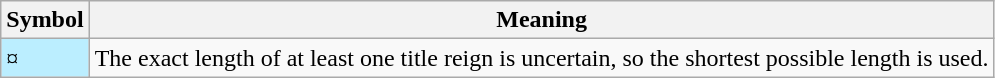<table class="wikitable">
<tr>
<th>Symbol</th>
<th>Meaning</th>
</tr>
<tr>
<td style="background-color:#bbeeff">¤</td>
<td>The exact length of at least one title reign is uncertain, so the shortest possible length is used.</td>
</tr>
</table>
